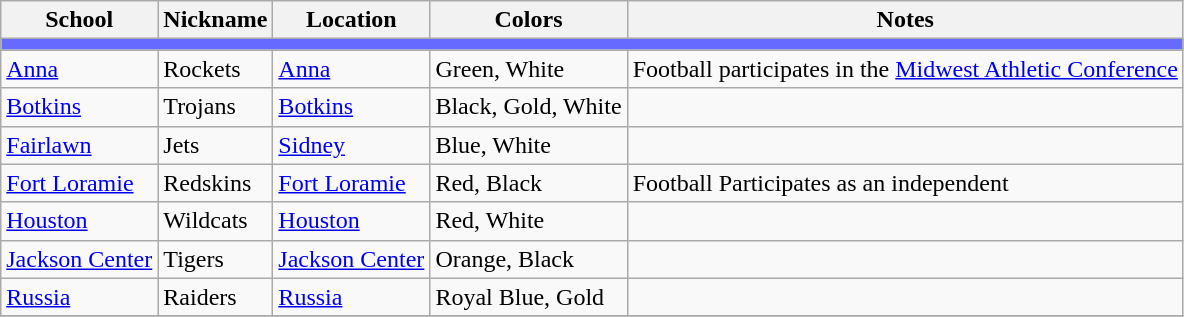<table class="wikitable sortable">
<tr>
<th>School</th>
<th>Nickname</th>
<th>Location</th>
<th>Colors</th>
<th>Notes</th>
</tr>
<tr>
<th colspan="7" style="background:#676AFE;"></th>
</tr>
<tr>
<td><a href='#'>Anna</a></td>
<td>Rockets</td>
<td><a href='#'>Anna</a></td>
<td>Green, White <br> </td>
<td>Football participates in the <a href='#'>Midwest Athletic Conference</a></td>
</tr>
<tr>
<td><a href='#'>Botkins</a></td>
<td>Trojans</td>
<td><a href='#'>Botkins</a></td>
<td>Black, Gold, White <br>  </td>
<td></td>
</tr>
<tr>
<td><a href='#'>Fairlawn</a></td>
<td>Jets</td>
<td><a href='#'>Sidney</a></td>
<td>Blue, White <br> </td>
<td></td>
</tr>
<tr>
<td><a href='#'>Fort Loramie</a></td>
<td>Redskins</td>
<td><a href='#'>Fort Loramie</a></td>
<td>Red, Black <br> </td>
<td>Football Participates as an independent</td>
</tr>
<tr>
<td><a href='#'>Houston</a></td>
<td>Wildcats</td>
<td><a href='#'>Houston</a></td>
<td>Red, White <br>  </td>
<td></td>
</tr>
<tr>
<td><a href='#'>Jackson Center</a></td>
<td>Tigers</td>
<td><a href='#'>Jackson Center</a></td>
<td>Orange, Black <br>  </td>
<td></td>
</tr>
<tr>
<td><a href='#'>Russia</a></td>
<td>Raiders</td>
<td><a href='#'>Russia</a></td>
<td>Royal Blue, Gold <br>  </td>
<td></td>
</tr>
<tr>
</tr>
</table>
